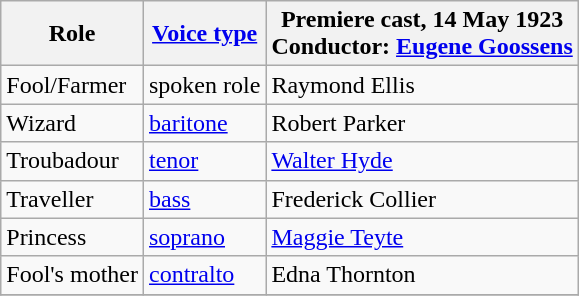<table class="wikitable">
<tr>
<th>Role</th>
<th><a href='#'>Voice type</a></th>
<th>Premiere cast, 14 May 1923<br>Conductor: <a href='#'>Eugene Goossens</a></th>
</tr>
<tr>
<td>Fool/Farmer</td>
<td>spoken role</td>
<td>Raymond Ellis</td>
</tr>
<tr>
<td>Wizard</td>
<td><a href='#'>baritone</a></td>
<td>Robert Parker</td>
</tr>
<tr>
<td>Troubadour</td>
<td><a href='#'>tenor</a></td>
<td><a href='#'>Walter Hyde</a></td>
</tr>
<tr>
<td>Traveller</td>
<td><a href='#'>bass</a></td>
<td>Frederick Collier</td>
</tr>
<tr>
<td>Princess</td>
<td><a href='#'>soprano</a></td>
<td><a href='#'>Maggie Teyte</a></td>
</tr>
<tr>
<td>Fool's mother</td>
<td><a href='#'>contralto</a></td>
<td>Edna Thornton</td>
</tr>
<tr>
</tr>
</table>
